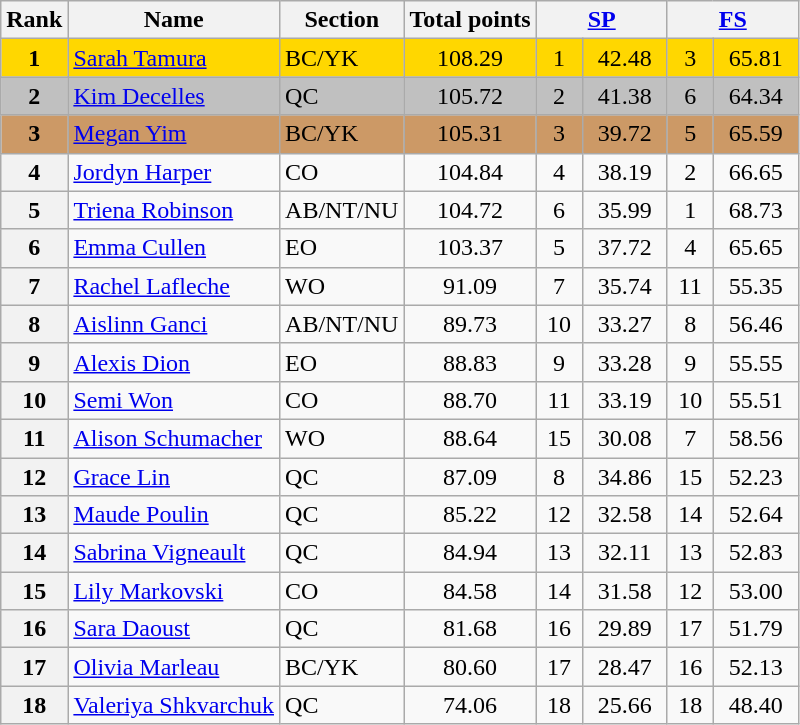<table class="wikitable sortable">
<tr>
<th>Rank</th>
<th>Name</th>
<th>Section</th>
<th>Total points</th>
<th colspan="2" width="80px"><a href='#'>SP</a></th>
<th colspan="2" width="80px"><a href='#'>FS</a></th>
</tr>
<tr bgcolor="gold">
<td align="center"><strong>1</strong></td>
<td><a href='#'>Sarah Tamura</a></td>
<td>BC/YK</td>
<td align="center">108.29</td>
<td align="center">1</td>
<td align="center">42.48</td>
<td align="center">3</td>
<td align="center">65.81</td>
</tr>
<tr bgcolor="silver">
<td align="center"><strong>2</strong></td>
<td><a href='#'>Kim Decelles</a></td>
<td>QC</td>
<td align="center">105.72</td>
<td align="center">2</td>
<td align="center">41.38</td>
<td align="center">6</td>
<td align="center">64.34</td>
</tr>
<tr bgcolor="cc9966">
<td align="center"><strong>3</strong></td>
<td><a href='#'>Megan Yim</a></td>
<td>BC/YK</td>
<td align="center">105.31</td>
<td align="center">3</td>
<td align="center">39.72</td>
<td align="center">5</td>
<td align="center">65.59</td>
</tr>
<tr>
<th>4</th>
<td><a href='#'>Jordyn Harper</a></td>
<td>CO</td>
<td align="center">104.84</td>
<td align="center">4</td>
<td align="center">38.19</td>
<td align="center">2</td>
<td align="center">66.65</td>
</tr>
<tr>
<th>5</th>
<td><a href='#'>Triena Robinson</a></td>
<td>AB/NT/NU</td>
<td align="center">104.72</td>
<td align="center">6</td>
<td align="center">35.99</td>
<td align="center">1</td>
<td align="center">68.73</td>
</tr>
<tr>
<th>6</th>
<td><a href='#'>Emma Cullen</a></td>
<td>EO</td>
<td align="center">103.37</td>
<td align="center">5</td>
<td align="center">37.72</td>
<td align="center">4</td>
<td align="center">65.65</td>
</tr>
<tr>
<th>7</th>
<td><a href='#'>Rachel Lafleche</a></td>
<td>WO</td>
<td align="center">91.09</td>
<td align="center">7</td>
<td align="center">35.74</td>
<td align="center">11</td>
<td align="center">55.35</td>
</tr>
<tr>
<th>8</th>
<td><a href='#'>Aislinn Ganci</a></td>
<td>AB/NT/NU</td>
<td align="center">89.73</td>
<td align="center">10</td>
<td align="center">33.27</td>
<td align="center">8</td>
<td align="center">56.46</td>
</tr>
<tr>
<th>9</th>
<td><a href='#'>Alexis Dion</a></td>
<td>EO</td>
<td align="center">88.83</td>
<td align="center">9</td>
<td align="center">33.28</td>
<td align="center">9</td>
<td align="center">55.55</td>
</tr>
<tr>
<th>10</th>
<td><a href='#'>Semi Won</a></td>
<td>CO</td>
<td align="center">88.70</td>
<td align="center">11</td>
<td align="center">33.19</td>
<td align="center">10</td>
<td align="center">55.51</td>
</tr>
<tr>
<th>11</th>
<td><a href='#'>Alison Schumacher</a></td>
<td>WO</td>
<td align="center">88.64</td>
<td align="center">15</td>
<td align="center">30.08</td>
<td align="center">7</td>
<td align="center">58.56</td>
</tr>
<tr>
<th>12</th>
<td><a href='#'>Grace Lin</a></td>
<td>QC</td>
<td align="center">87.09</td>
<td align="center">8</td>
<td align="center">34.86</td>
<td align="center">15</td>
<td align="center">52.23</td>
</tr>
<tr>
<th>13</th>
<td><a href='#'>Maude Poulin</a></td>
<td>QC</td>
<td align="center">85.22</td>
<td align="center">12</td>
<td align="center">32.58</td>
<td align="center">14</td>
<td align="center">52.64</td>
</tr>
<tr>
<th>14</th>
<td><a href='#'>Sabrina Vigneault</a></td>
<td>QC</td>
<td align="center">84.94</td>
<td align="center">13</td>
<td align="center">32.11</td>
<td align="center">13</td>
<td align="center">52.83</td>
</tr>
<tr>
<th>15</th>
<td><a href='#'>Lily Markovski</a></td>
<td>CO</td>
<td align="center">84.58</td>
<td align="center">14</td>
<td align="center">31.58</td>
<td align="center">12</td>
<td align="center">53.00</td>
</tr>
<tr>
<th>16</th>
<td><a href='#'>Sara Daoust</a></td>
<td>QC</td>
<td align="center">81.68</td>
<td align="center">16</td>
<td align="center">29.89</td>
<td align="center">17</td>
<td align="center">51.79</td>
</tr>
<tr>
<th>17</th>
<td><a href='#'>Olivia Marleau</a></td>
<td>BC/YK</td>
<td align="center">80.60</td>
<td align="center">17</td>
<td align="center">28.47</td>
<td align="center">16</td>
<td align="center">52.13</td>
</tr>
<tr>
<th>18</th>
<td><a href='#'>Valeriya Shkvarchuk</a></td>
<td>QC</td>
<td align="center">74.06</td>
<td align="center">18</td>
<td align="center">25.66</td>
<td align="center">18</td>
<td align="center">48.40</td>
</tr>
</table>
